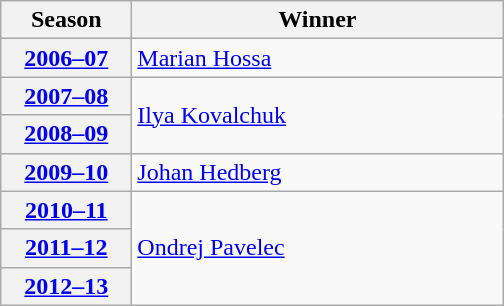<table class="wikitable">
<tr>
<th scope="col" style="width:5em">Season</th>
<th scope="col" style="width:15em">Winner</th>
</tr>
<tr>
<th scope="row"><a href='#'>2006–07</a></th>
<td><a href='#'>Marian Hossa</a></td>
</tr>
<tr>
<th scope="row"><a href='#'>2007–08</a></th>
<td rowspan="2"><a href='#'>Ilya Kovalchuk</a></td>
</tr>
<tr>
<th scope="row"><a href='#'>2008–09</a></th>
</tr>
<tr>
<th scope="row"><a href='#'>2009–10</a></th>
<td><a href='#'>Johan Hedberg</a></td>
</tr>
<tr>
<th scope="row"><a href='#'>2010–11</a></th>
<td rowspan="3"><a href='#'>Ondrej Pavelec</a></td>
</tr>
<tr>
<th scope="row"><a href='#'>2011–12</a></th>
</tr>
<tr>
<th scope="row"><a href='#'>2012–13</a></th>
</tr>
</table>
